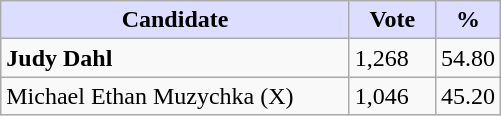<table class="wikitable">
<tr>
<th style="background:#ddf; width:225px;">Candidate</th>
<th style="background:#ddf; width:50px;">Vote</th>
<th style="background:#ddf; width:30px;">%</th>
</tr>
<tr>
<td><strong>Judy Dahl</strong></td>
<td>1,268</td>
<td>54.80</td>
</tr>
<tr>
<td>Michael Ethan Muzychka (X)</td>
<td>1,046</td>
<td>45.20</td>
</tr>
</table>
